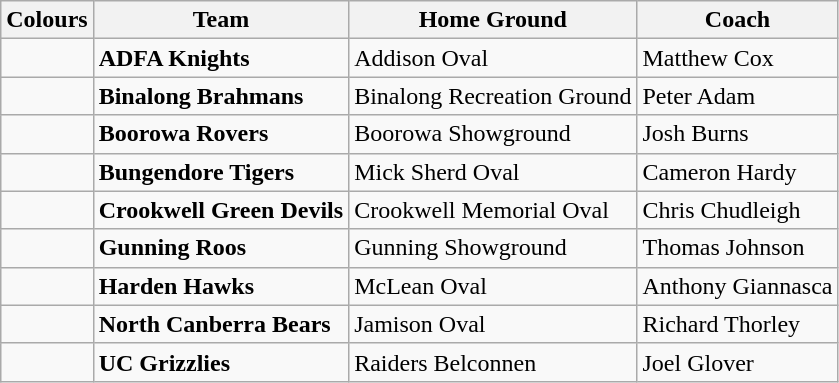<table class="wikitable">
<tr>
<th>Colours</th>
<th>Team</th>
<th>Home Ground</th>
<th>Coach</th>
</tr>
<tr>
<td></td>
<td><strong>ADFA Knights</strong></td>
<td>Addison Oval</td>
<td>Matthew Cox</td>
</tr>
<tr>
<td></td>
<td><strong>Binalong Brahmans</strong></td>
<td>Binalong Recreation Ground</td>
<td>Peter Adam</td>
</tr>
<tr>
<td></td>
<td><strong>Boorowa Rovers</strong></td>
<td>Boorowa Showground</td>
<td>Josh Burns</td>
</tr>
<tr>
<td></td>
<td><strong>Bungendore Tigers</strong></td>
<td>Mick Sherd Oval</td>
<td>Cameron Hardy</td>
</tr>
<tr>
<td></td>
<td><strong>Crookwell Green Devils</strong></td>
<td>Crookwell Memorial Oval</td>
<td>Chris Chudleigh</td>
</tr>
<tr>
<td></td>
<td><strong>Gunning Roos</strong></td>
<td>Gunning Showground</td>
<td>Thomas Johnson</td>
</tr>
<tr>
<td></td>
<td><strong>Harden Hawks</strong></td>
<td>McLean Oval</td>
<td>Anthony Giannasca</td>
</tr>
<tr>
<td></td>
<td><strong>North Canberra Bears</strong></td>
<td>Jamison Oval</td>
<td>Richard Thorley</td>
</tr>
<tr>
<td></td>
<td><strong>UC Grizzlies</strong></td>
<td>Raiders Belconnen</td>
<td>Joel Glover</td>
</tr>
</table>
